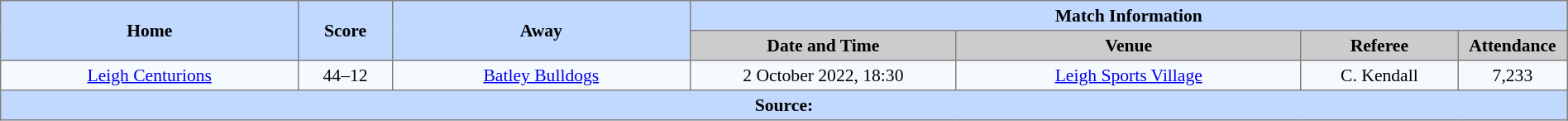<table border=1 style="border-collapse:collapse; font-size:90%; text-align:center;" cellpadding=3 cellspacing=0 width=100%>
<tr style="background:#C1D8ff;">
<th scope="col" rowspan=2 width=19%>Home</th>
<th scope="col" rowspan=2 width=6%>Score</th>
<th scope="col" rowspan=2 width=19%>Away</th>
<th colspan=4>Match Information</th>
</tr>
<tr style="background:#CCCCCC;">
<th scope="col" width=17%>Date and Time</th>
<th scope="col" width=22%>Venue</th>
<th scope="col" width=10%>Referee</th>
<th scope="col" width=7%>Attendance</th>
</tr>
<tr style="background:#F5FAFF;">
<td> <a href='#'>Leigh Centurions</a></td>
<td>44–12</td>
<td> <a href='#'>Batley Bulldogs</a></td>
<td>2 October 2022, 18:30</td>
<td><a href='#'>Leigh Sports Village</a></td>
<td>C. Kendall</td>
<td>7,233</td>
</tr>
<tr style="background:#c1d8ff;">
<th colspan=7>Source:</th>
</tr>
</table>
